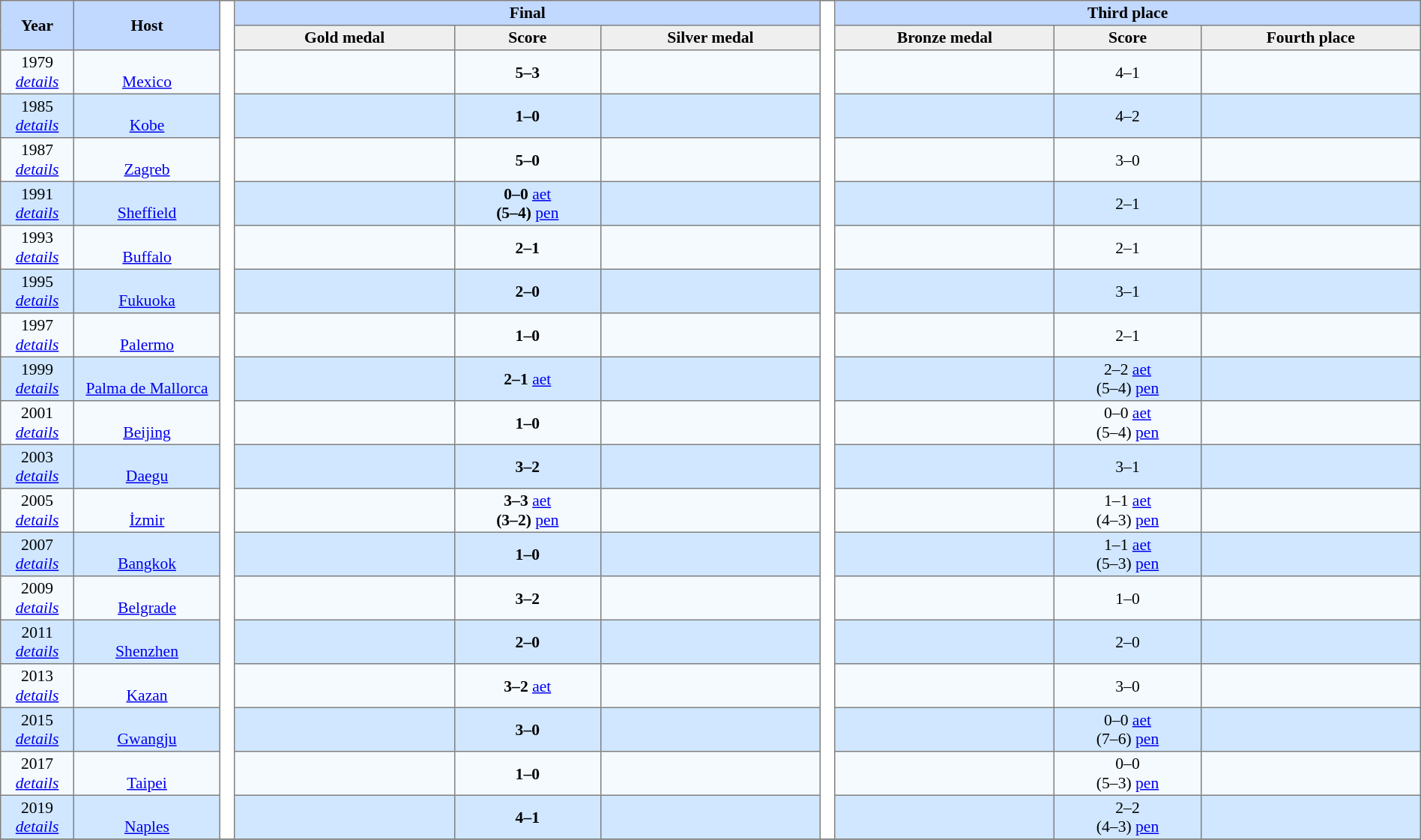<table border=1 style="border-collapse:collapse; font-size:90%; text-align:center; width:100%" cellpadding=2 cellspacing=0>
<tr bgcolor=#C1D8FF>
<th rowspan=2 width=5%>Year</th>
<th rowspan=2 width=10%>Host</th>
<th width=1% rowspan=20 bgcolor=ffffff></th>
<th colspan=3>Final</th>
<th width=1% rowspan=20 bgcolor=ffffff></th>
<th colspan=3>Third place</th>
</tr>
<tr bgcolor=#EFEFEF>
<th width=15%>Gold medal</th>
<th width=10%>Score</th>
<th width=15%>Silver medal</th>
<th width=15%>Bronze medal</th>
<th width=10%>Score</th>
<th width=15%>Fourth place</th>
</tr>
<tr bgcolor=#F5FAFF>
<td>1979<br> <em><a href='#'>details</a></em></td>
<td> <br> <a href='#'>Mexico</a></td>
<td><strong></strong></td>
<td><strong>5–3</strong></td>
<td></td>
<td></td>
<td>4–1</td>
<td></td>
</tr>
<tr bgcolor=#D0E7FF>
<td>1985<br> <em><a href='#'>details</a></em></td>
<td> <br> <a href='#'>Kobe</a></td>
<td><strong></strong></td>
<td><strong>1–0</strong></td>
<td></td>
<td></td>
<td>4–2</td>
<td></td>
</tr>
<tr bgcolor=#F5FAFF>
<td>1987<br> <em><a href='#'>details</a></em></td>
<td> <br> <a href='#'>Zagreb</a></td>
<td><strong></strong></td>
<td><strong>5–0</strong></td>
<td></td>
<td></td>
<td>3–0</td>
<td></td>
</tr>
<tr bgcolor=#D0E7FF>
<td>1991<br> <em><a href='#'>details</a></em></td>
<td> <br> <a href='#'>Sheffield</a></td>
<td><strong></strong></td>
<td><strong>0–0</strong> <a href='#'>aet</a> <br> <strong>(5–4)</strong> <a href='#'>pen</a></td>
<td></td>
<td></td>
<td>2–1</td>
<td></td>
</tr>
<tr bgcolor=#F5FAFF>
<td>1993<br> <em><a href='#'>details</a></em></td>
<td> <br> <a href='#'>Buffalo</a></td>
<td><strong></strong></td>
<td><strong>2–1</strong></td>
<td></td>
<td></td>
<td>2–1</td>
<td></td>
</tr>
<tr bgcolor=#D0E7FF>
<td>1995 <br> <em><a href='#'>details</a></em></td>
<td> <br> <a href='#'>Fukuoka</a></td>
<td><strong></strong></td>
<td><strong>2–0</strong></td>
<td></td>
<td></td>
<td>3–1</td>
<td></td>
</tr>
<tr bgcolor=#F5FAFF>
<td>1997<br> <em><a href='#'>details</a></em></td>
<td> <br> <a href='#'>Palermo</a></td>
<td><strong></strong></td>
<td><strong>1–0</strong></td>
<td></td>
<td></td>
<td>2–1</td>
<td></td>
</tr>
<tr bgcolor=#D0E7FF>
<td>1999<br> <em><a href='#'>details</a></em></td>
<td> <br> <a href='#'>Palma de Mallorca</a></td>
<td><strong></strong></td>
<td><strong>2–1</strong> <a href='#'>aet</a></td>
<td></td>
<td></td>
<td>2–2 <a href='#'>aet</a> <br> (5–4) <a href='#'>pen</a></td>
<td></td>
</tr>
<tr bgcolor=#F5FAFF>
<td>2001<br> <em><a href='#'>details</a></em></td>
<td> <br> <a href='#'>Beijing</a></td>
<td><strong></strong></td>
<td><strong>1–0</strong></td>
<td></td>
<td></td>
<td>0–0 <a href='#'>aet</a> <br> (5–4) <a href='#'>pen</a></td>
<td></td>
</tr>
<tr bgcolor=#D0E7FF>
<td>2003<br> <em><a href='#'>details</a></em></td>
<td> <br> <a href='#'>Daegu</a></td>
<td><strong></strong></td>
<td><strong>3–2</strong></td>
<td></td>
<td></td>
<td>3–1</td>
<td></td>
</tr>
<tr bgcolor=#F5FAFF>
<td>2005<br> <em><a href='#'>details</a></em></td>
<td> <br> <a href='#'>İzmir</a></td>
<td><strong></strong></td>
<td><strong>3–3</strong> <a href='#'>aet</a> <br> <strong>(3–2)</strong> <a href='#'>pen</a></td>
<td></td>
<td></td>
<td>1–1 <a href='#'>aet</a> <br> (4–3) <a href='#'>pen</a></td>
<td></td>
</tr>
<tr bgcolor=#D0E7FF>
<td>2007 <br> <em><a href='#'>details</a></em></td>
<td> <br> <a href='#'>Bangkok</a></td>
<td><strong></strong></td>
<td><strong>1–0</strong></td>
<td></td>
<td></td>
<td>1–1 <a href='#'>aet</a> <br> (5–3) <a href='#'>pen</a></td>
<td></td>
</tr>
<tr bgcolor=#F5FAFF>
<td>2009 <br> <em><a href='#'>details</a></em></td>
<td> <br> <a href='#'>Belgrade</a></td>
<td><strong></strong></td>
<td><strong>3–2</strong></td>
<td></td>
<td></td>
<td>1–0</td>
<td></td>
</tr>
<tr bgcolor=#D0E7FF>
<td>2011 <br> <em><a href='#'>details</a></em></td>
<td> <br> <a href='#'>Shenzhen</a></td>
<td><strong></strong></td>
<td><strong>2–0</strong></td>
<td></td>
<td></td>
<td>2–0</td>
<td></td>
</tr>
<tr bgcolor=#F5FAFF>
<td>2013 <br> <em><a href='#'>details</a></em></td>
<td> <br> <a href='#'>Kazan</a></td>
<td><strong></strong></td>
<td><strong>3–2</strong> <a href='#'>aet</a></td>
<td></td>
<td></td>
<td>3–0</td>
<td></td>
</tr>
<tr bgcolor=#D0E7FF>
<td>2015 <br> <em><a href='#'>details</a></em></td>
<td> <br> <a href='#'>Gwangju</a></td>
<td><strong></strong></td>
<td><strong>3–0</strong></td>
<td></td>
<td></td>
<td>0–0 <a href='#'>aet</a> <br> (7–6) <a href='#'>pen</a></td>
<td></td>
</tr>
<tr bgcolor=#F5FAFF>
<td>2017 <br> <em><a href='#'>details</a></em></td>
<td> <br> <a href='#'>Taipei</a></td>
<td><strong></strong></td>
<td><strong>1–0</strong></td>
<td></td>
<td></td>
<td>0–0 <br> (5–3) <a href='#'>pen</a></td>
<td></td>
</tr>
<tr bgcolor=#D0E7FF>
<td>2019 <br> <em><a href='#'>details</a></em></td>
<td> <br> <a href='#'>Naples</a></td>
<td><strong></strong></td>
<td><strong>4–1</strong></td>
<td></td>
<td></td>
<td>2–2 <br> (4–3) <a href='#'>pen</a></td>
<td></td>
</tr>
<tr bgcolor=#F5FAFF>
</tr>
</table>
